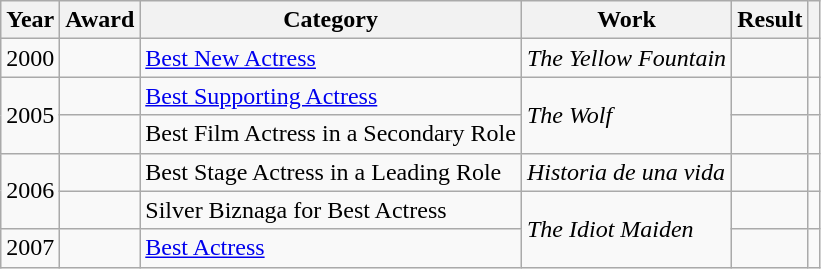<table class = "wikitable sortable">
<tr>
<th>Year</th>
<th>Award</th>
<th>Category</th>
<th>Work</th>
<th>Result</th>
<th></th>
</tr>
<tr>
<td align = "center">2000</td>
<td></td>
<td><a href='#'>Best New Actress</a></td>
<td><em>The Yellow Fountain</em></td>
<td></td>
<td align = "center"></td>
</tr>
<tr>
<td rowspan = "2" align = "center">2005</td>
<td></td>
<td><a href='#'>Best Supporting Actress</a></td>
<td rowspan = "2"><em>The Wolf</em></td>
<td></td>
<td align = "center"></td>
</tr>
<tr>
<td></td>
<td>Best Film Actress in a Secondary Role</td>
<td></td>
<td align = "center"></td>
</tr>
<tr>
<td rowspan = "2" align = "center">2006</td>
<td></td>
<td>Best Stage Actress in a Leading Role</td>
<td><em>Historia de una vida</em></td>
<td></td>
<td align = "center"></td>
</tr>
<tr>
<td></td>
<td>Silver Biznaga for Best Actress</td>
<td rowspan = "2"><em>The Idiot Maiden</em></td>
<td></td>
<td align = "center"></td>
</tr>
<tr>
<td align = "center">2007</td>
<td></td>
<td><a href='#'>Best Actress</a></td>
<td></td>
<td align = "center"></td>
</tr>
</table>
